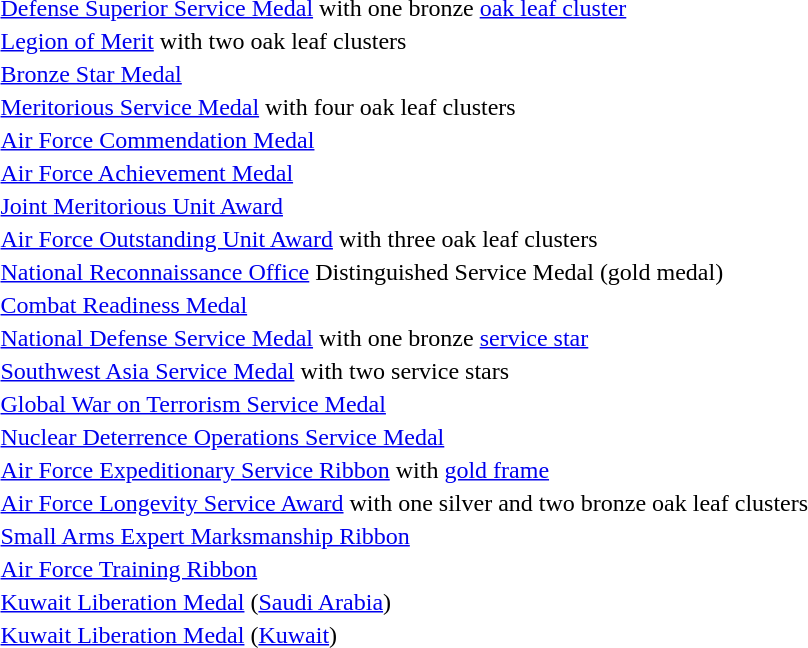<table>
<tr>
<td></td>
<td><a href='#'>Defense Superior Service Medal</a> with one bronze <a href='#'>oak leaf cluster</a></td>
</tr>
<tr>
<td><span></span><span></span></td>
<td><a href='#'>Legion of Merit</a> with two oak leaf clusters</td>
</tr>
<tr>
<td></td>
<td><a href='#'>Bronze Star Medal</a></td>
</tr>
<tr>
<td><span></span><span></span><span></span><span></span></td>
<td><a href='#'>Meritorious Service Medal</a> with four oak leaf clusters</td>
</tr>
<tr>
<td></td>
<td><a href='#'>Air Force Commendation Medal</a></td>
</tr>
<tr>
<td></td>
<td><a href='#'>Air Force Achievement Medal</a></td>
</tr>
<tr>
<td></td>
<td><a href='#'>Joint Meritorious Unit Award</a></td>
</tr>
<tr>
<td><span></span><span></span><span></span></td>
<td><a href='#'>Air Force Outstanding Unit Award</a> with three oak leaf clusters</td>
</tr>
<tr>
<td></td>
<td><a href='#'>National Reconnaissance Office</a> Distinguished Service Medal (gold medal)</td>
</tr>
<tr>
<td></td>
<td><a href='#'>Combat Readiness Medal</a></td>
</tr>
<tr>
<td></td>
<td><a href='#'>National Defense Service Medal</a> with one bronze <a href='#'>service star</a></td>
</tr>
<tr>
<td><span></span><span></span></td>
<td><a href='#'>Southwest Asia Service Medal</a> with two service stars</td>
</tr>
<tr>
<td></td>
<td><a href='#'>Global War on Terrorism Service Medal</a></td>
</tr>
<tr>
<td></td>
<td><a href='#'>Nuclear Deterrence Operations Service Medal</a></td>
</tr>
<tr>
<td></td>
<td><a href='#'>Air Force Expeditionary Service Ribbon</a> with <a href='#'>gold frame</a></td>
</tr>
<tr>
<td><span></span><span></span><span></span></td>
<td><a href='#'>Air Force Longevity Service Award</a> with one silver and two bronze oak leaf clusters</td>
</tr>
<tr>
<td></td>
<td><a href='#'>Small Arms Expert Marksmanship Ribbon</a></td>
</tr>
<tr>
<td></td>
<td><a href='#'>Air Force Training Ribbon</a></td>
</tr>
<tr>
<td></td>
<td><a href='#'>Kuwait Liberation Medal</a> (<a href='#'>Saudi Arabia</a>)</td>
</tr>
<tr>
<td></td>
<td><a href='#'>Kuwait Liberation Medal</a> (<a href='#'>Kuwait</a>)</td>
</tr>
</table>
